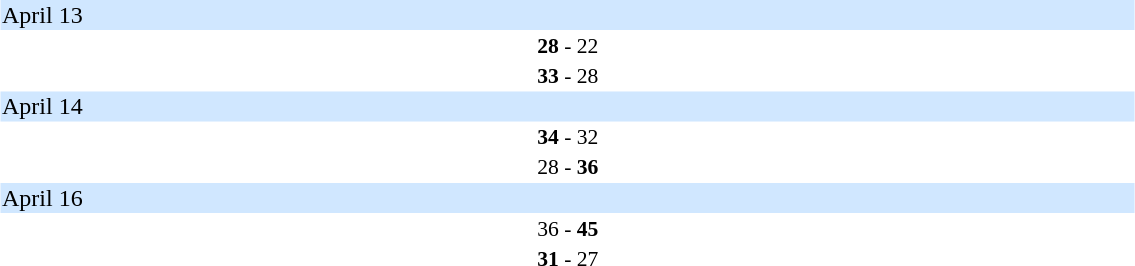<table width=60% cellspacing=1>
<tr>
<th width=23%></th>
<th width=10%></th>
<th width=23%></th>
</tr>
<tr align="left" bgcolor=#D0E7FF>
<td colspan=4>April 13</td>
</tr>
<tr style=font-size:90% valign="top">
<td align=right><strong></strong></td>
<td align=center><strong>28</strong> - 22</td>
<td></td>
</tr>
<tr style=font-size:90% valign="top">
<td align=right><strong></strong></td>
<td align=center><strong>33</strong> - 28</td>
<td></td>
</tr>
<tr align="left" bgcolor=#D0E7FF>
<td colspan=4>April 14</td>
</tr>
<tr style=font-size:90% valign="top">
<td align=right><strong></strong></td>
<td align=center><strong>34</strong> - 32</td>
<td></td>
</tr>
<tr style=font-size:90% valign="top">
<td align=right></td>
<td align=center>28 - <strong>36</strong></td>
<td><strong></strong></td>
</tr>
<tr align="left" bgcolor=#D0E7FF>
<td colspan=4>April 16</td>
</tr>
<tr style=font-size:90% valign="top">
<td align=right></td>
<td align=center>36 - <strong>45</strong></td>
<td><strong></strong></td>
</tr>
<tr style=font-size:90% valign="top">
<td align=right><strong></strong></td>
<td align=center><strong>31</strong> - 27</td>
<td></td>
</tr>
</table>
